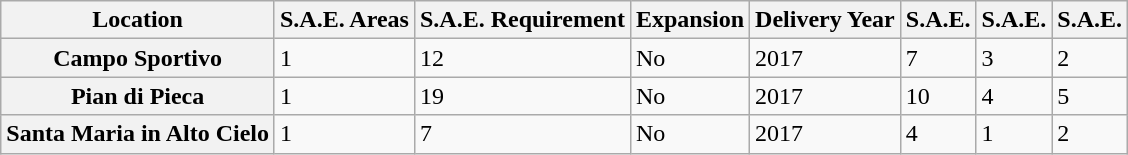<table class="wikitable">
<tr>
<th>Location</th>
<th>S.A.E. Areas</th>
<th>S.A.E. Requirement</th>
<th>Expansion</th>
<th>Delivery Year</th>
<th>S.A.E. </th>
<th>S.A.E. </th>
<th>S.A.E. </th>
</tr>
<tr>
<th>Campo Sportivo</th>
<td>1</td>
<td>12</td>
<td>No</td>
<td>2017</td>
<td>7</td>
<td>3</td>
<td>2</td>
</tr>
<tr>
<th>Pian di Pieca</th>
<td>1</td>
<td>19</td>
<td>No</td>
<td>2017</td>
<td>10</td>
<td>4</td>
<td>5</td>
</tr>
<tr>
<th>Santa Maria in Alto Cielo</th>
<td>1</td>
<td>7</td>
<td>No</td>
<td>2017</td>
<td>4</td>
<td>1</td>
<td>2</td>
</tr>
</table>
